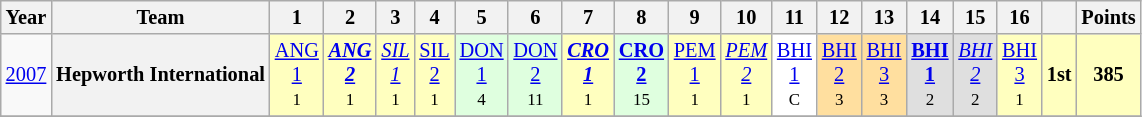<table class="wikitable" style="text-align:center; font-size:85%">
<tr>
<th>Year</th>
<th>Team</th>
<th>1</th>
<th>2</th>
<th>3</th>
<th>4</th>
<th>5</th>
<th>6</th>
<th>7</th>
<th>8</th>
<th>9</th>
<th>10</th>
<th>11</th>
<th>12</th>
<th>13</th>
<th>14</th>
<th>15</th>
<th>16</th>
<th></th>
<th>Points</th>
</tr>
<tr>
<td><a href='#'>2007</a></td>
<th>Hepworth International</th>
<td style="background:#FFFFBF;"><a href='#'>ANG<br>1</a><br><small>1</small></td>
<td style="background:#FFFFBF;"><strong><em><a href='#'>ANG<br>2</a></em></strong><br><small>1</small></td>
<td style="background:#FFFFBF;"><em><a href='#'>SIL<br>1</a></em><br><small>1</small></td>
<td style="background:#FFFFBF;"><a href='#'>SIL<br>2</a><br><small>1</small></td>
<td style="background:#DFFFDF;"><a href='#'>DON<br>1</a><br><small>4</small></td>
<td style="background:#DFFFDF;"><a href='#'>DON<br>2</a><br><small>11</small></td>
<td style="background:#FFFFBF;"><strong><em><a href='#'>CRO<br>1</a></em></strong><br><small>1</small></td>
<td style="background:#DFFFDF;"><strong><a href='#'>CRO<br>2</a></strong><br><small>15</small></td>
<td style="background:#FFFFBF;"><a href='#'>PEM<br>1</a><br><small>1</small></td>
<td style="background:#FFFFBF;"><em><a href='#'>PEM<br>2</a></em><br><small>1</small></td>
<td style="background:#FFFFFF;"><a href='#'>BHI<br>1</a><br><small>C</small></td>
<td style="background:#FFDF9F;"><a href='#'>BHI<br>2</a><br><small>3</small></td>
<td style="background:#FFDF9F;"><a href='#'>BHI<br>3</a><br><small>3</small></td>
<td style="background:#DFDFDF;"><strong><a href='#'>BHI<br>1</a></strong><br><small>2</small></td>
<td style="background:#DFDFDF;"><em><a href='#'>BHI<br>2</a></em><br><small>2</small></td>
<td style="background:#FFFFBF;"><a href='#'>BHI<br>3</a><br><small>1</small></td>
<th style="background:#FFFFBF;">1st</th>
<th style="background:#FFFFBF;">385</th>
</tr>
<tr>
</tr>
</table>
